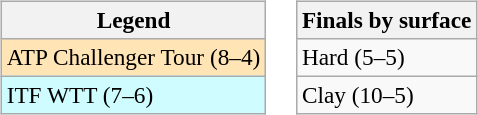<table>
<tr valign=top>
<td><br><table class=wikitable style=font-size:97%>
<tr>
<th>Legend</th>
</tr>
<tr style="background:moccasin;">
<td>ATP Challenger Tour (8–4)</td>
</tr>
<tr style="background:#cffcff;">
<td>ITF WTT (7–6)</td>
</tr>
</table>
</td>
<td><br><table class=wikitable style=font-size:97%>
<tr>
<th>Finals by surface</th>
</tr>
<tr>
<td>Hard (5–5)</td>
</tr>
<tr>
<td>Clay (10–5)</td>
</tr>
</table>
</td>
</tr>
</table>
